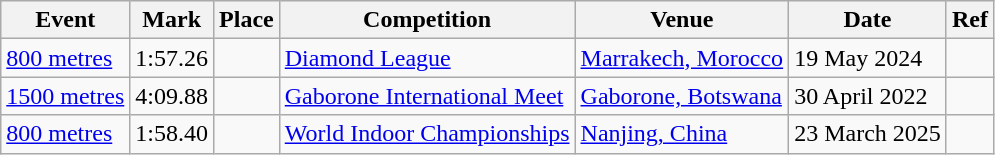<table class="wikitable">
<tr>
<th>Event</th>
<th>Mark</th>
<th>Place</th>
<th>Competition</th>
<th>Venue</th>
<th>Date</th>
<th>Ref</th>
</tr>
<tr>
<td><a href='#'>800 metres</a></td>
<td>1:57.26 </td>
<td style="text-align:center;"></td>
<td><a href='#'>Diamond League</a></td>
<td><a href='#'>Marrakech, Morocco</a></td>
<td>19 May 2024</td>
<td></td>
</tr>
<tr>
<td><a href='#'>1500 metres</a></td>
<td>4:09.88 </td>
<td style="text-align:center;"></td>
<td><a href='#'>Gaborone International Meet</a></td>
<td><a href='#'>Gaborone, Botswana</a></td>
<td>30 April 2022</td>
<td></td>
</tr>
<tr>
<td><a href='#'>800 metres</a></td>
<td>1:58.40</td>
<td style="text-align:center;"></td>
<td><a href='#'>World Indoor Championships</a></td>
<td><a href='#'>Nanjing, China</a></td>
<td>23 March 2025</td>
<td></td>
</tr>
</table>
